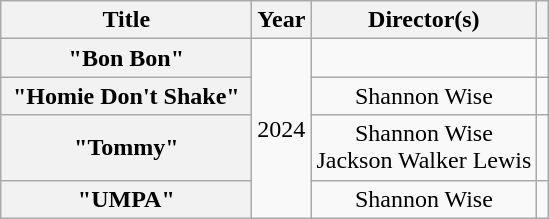<table class="wikitable plainrowheaders" style="text-align:center;">
<tr>
<th scope="col" style="width:10em;">Title</th>
<th scope="col">Year</th>
<th scope="col">Director(s)</th>
<th scope="col"></th>
</tr>
<tr>
<th scope="row">"Bon Bon"</th>
<td rowspan="4">2024</td>
<td></td>
<td></td>
</tr>
<tr>
<th scope="row">"Homie Don't Shake"</th>
<td>Shannon Wise</td>
<td></td>
</tr>
<tr>
<th scope="row">"Tommy"</th>
<td>Shannon Wise<br>Jackson Walker Lewis</td>
<td></td>
</tr>
<tr>
<th scope="row">"UMPA"</th>
<td>Shannon Wise</td>
<td></td>
</tr>
</table>
